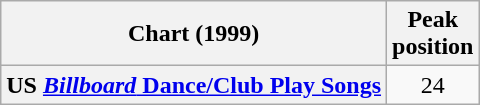<table class="wikitable plainrowheaders" style="text-align:center">
<tr>
<th>Chart (1999)</th>
<th>Peak<br>position</th>
</tr>
<tr>
<th scope="row">US <a href='#'><em>Billboard</em> Dance/Club Play Songs</a></th>
<td>24</td>
</tr>
</table>
